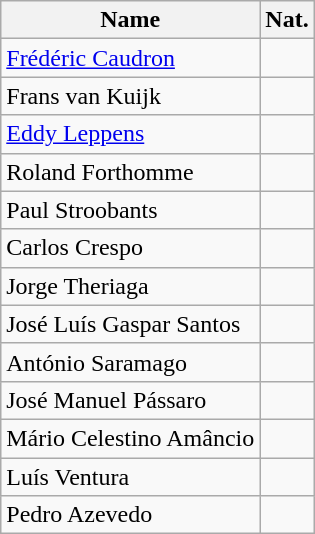<table class="wikitable">
<tr>
<th>Name</th>
<th>Nat.</th>
</tr>
<tr>
<td><a href='#'>Frédéric Caudron</a></td>
<td></td>
</tr>
<tr>
<td>Frans van Kuijk</td>
<td></td>
</tr>
<tr>
<td><a href='#'>Eddy Leppens</a></td>
<td></td>
</tr>
<tr>
<td>Roland Forthomme</td>
<td></td>
</tr>
<tr>
<td>Paul Stroobants</td>
<td></td>
</tr>
<tr>
<td>Carlos Crespo</td>
<td></td>
</tr>
<tr>
<td>Jorge Theriaga</td>
<td></td>
</tr>
<tr>
<td>José Luís Gaspar Santos</td>
<td></td>
</tr>
<tr>
<td>António Saramago</td>
<td></td>
</tr>
<tr>
<td>José Manuel Pássaro</td>
<td></td>
</tr>
<tr>
<td>Mário Celestino Amâncio</td>
<td></td>
</tr>
<tr>
<td>Luís Ventura</td>
<td></td>
</tr>
<tr>
<td>Pedro Azevedo</td>
<td></td>
</tr>
</table>
